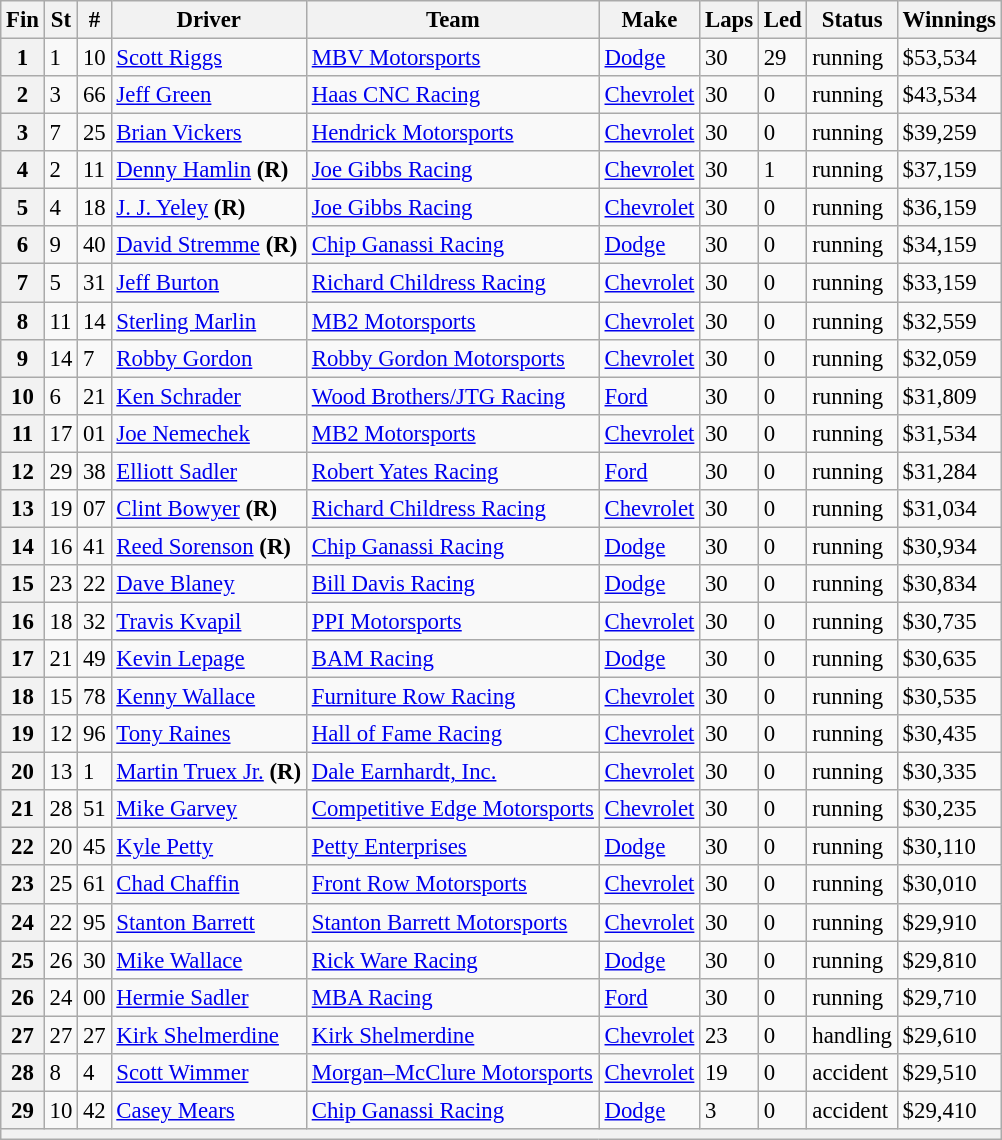<table class="wikitable" style="font-size:95%">
<tr>
<th>Fin</th>
<th>St</th>
<th>#</th>
<th>Driver</th>
<th>Team</th>
<th>Make</th>
<th>Laps</th>
<th>Led</th>
<th>Status</th>
<th>Winnings</th>
</tr>
<tr>
<th>1</th>
<td>1</td>
<td>10</td>
<td><a href='#'>Scott Riggs</a></td>
<td><a href='#'>MBV Motorsports</a></td>
<td><a href='#'>Dodge</a></td>
<td>30</td>
<td>29</td>
<td>running</td>
<td>$53,534</td>
</tr>
<tr>
<th>2</th>
<td>3</td>
<td>66</td>
<td><a href='#'>Jeff Green</a></td>
<td><a href='#'>Haas CNC Racing</a></td>
<td><a href='#'>Chevrolet</a></td>
<td>30</td>
<td>0</td>
<td>running</td>
<td>$43,534</td>
</tr>
<tr>
<th>3</th>
<td>7</td>
<td>25</td>
<td><a href='#'>Brian Vickers</a></td>
<td><a href='#'>Hendrick Motorsports</a></td>
<td><a href='#'>Chevrolet</a></td>
<td>30</td>
<td>0</td>
<td>running</td>
<td>$39,259</td>
</tr>
<tr>
<th>4</th>
<td>2</td>
<td>11</td>
<td><a href='#'>Denny Hamlin</a> <strong>(R)</strong></td>
<td><a href='#'>Joe Gibbs Racing</a></td>
<td><a href='#'>Chevrolet</a></td>
<td>30</td>
<td>1</td>
<td>running</td>
<td>$37,159</td>
</tr>
<tr>
<th>5</th>
<td>4</td>
<td>18</td>
<td><a href='#'>J. J. Yeley</a> <strong>(R)</strong></td>
<td><a href='#'>Joe Gibbs Racing</a></td>
<td><a href='#'>Chevrolet</a></td>
<td>30</td>
<td>0</td>
<td>running</td>
<td>$36,159</td>
</tr>
<tr>
<th>6</th>
<td>9</td>
<td>40</td>
<td><a href='#'>David Stremme</a> <strong>(R)</strong></td>
<td><a href='#'>Chip Ganassi Racing</a></td>
<td><a href='#'>Dodge</a></td>
<td>30</td>
<td>0</td>
<td>running</td>
<td>$34,159</td>
</tr>
<tr>
<th>7</th>
<td>5</td>
<td>31</td>
<td><a href='#'>Jeff Burton</a></td>
<td><a href='#'>Richard Childress Racing</a></td>
<td><a href='#'>Chevrolet</a></td>
<td>30</td>
<td>0</td>
<td>running</td>
<td>$33,159</td>
</tr>
<tr>
<th>8</th>
<td>11</td>
<td>14</td>
<td><a href='#'>Sterling Marlin</a></td>
<td><a href='#'>MB2 Motorsports</a></td>
<td><a href='#'>Chevrolet</a></td>
<td>30</td>
<td>0</td>
<td>running</td>
<td>$32,559</td>
</tr>
<tr>
<th>9</th>
<td>14</td>
<td>7</td>
<td><a href='#'>Robby Gordon</a></td>
<td><a href='#'>Robby Gordon Motorsports</a></td>
<td><a href='#'>Chevrolet</a></td>
<td>30</td>
<td>0</td>
<td>running</td>
<td>$32,059</td>
</tr>
<tr>
<th>10</th>
<td>6</td>
<td>21</td>
<td><a href='#'>Ken Schrader</a></td>
<td><a href='#'>Wood Brothers/JTG Racing</a></td>
<td><a href='#'>Ford</a></td>
<td>30</td>
<td>0</td>
<td>running</td>
<td>$31,809</td>
</tr>
<tr>
<th>11</th>
<td>17</td>
<td>01</td>
<td><a href='#'>Joe Nemechek</a></td>
<td><a href='#'>MB2 Motorsports</a></td>
<td><a href='#'>Chevrolet</a></td>
<td>30</td>
<td>0</td>
<td>running</td>
<td>$31,534</td>
</tr>
<tr>
<th>12</th>
<td>29</td>
<td>38</td>
<td><a href='#'>Elliott Sadler</a></td>
<td><a href='#'>Robert Yates Racing</a></td>
<td><a href='#'>Ford</a></td>
<td>30</td>
<td>0</td>
<td>running</td>
<td>$31,284</td>
</tr>
<tr>
<th>13</th>
<td>19</td>
<td>07</td>
<td><a href='#'>Clint Bowyer</a> <strong>(R)</strong></td>
<td><a href='#'>Richard Childress Racing</a></td>
<td><a href='#'>Chevrolet</a></td>
<td>30</td>
<td>0</td>
<td>running</td>
<td>$31,034</td>
</tr>
<tr>
<th>14</th>
<td>16</td>
<td>41</td>
<td><a href='#'>Reed Sorenson</a> <strong>(R)</strong></td>
<td><a href='#'>Chip Ganassi Racing</a></td>
<td><a href='#'>Dodge</a></td>
<td>30</td>
<td>0</td>
<td>running</td>
<td>$30,934</td>
</tr>
<tr>
<th>15</th>
<td>23</td>
<td>22</td>
<td><a href='#'>Dave Blaney</a></td>
<td><a href='#'>Bill Davis Racing</a></td>
<td><a href='#'>Dodge</a></td>
<td>30</td>
<td>0</td>
<td>running</td>
<td>$30,834</td>
</tr>
<tr>
<th>16</th>
<td>18</td>
<td>32</td>
<td><a href='#'>Travis Kvapil</a></td>
<td><a href='#'>PPI Motorsports</a></td>
<td><a href='#'>Chevrolet</a></td>
<td>30</td>
<td>0</td>
<td>running</td>
<td>$30,735</td>
</tr>
<tr>
<th>17</th>
<td>21</td>
<td>49</td>
<td><a href='#'>Kevin Lepage</a></td>
<td><a href='#'>BAM Racing</a></td>
<td><a href='#'>Dodge</a></td>
<td>30</td>
<td>0</td>
<td>running</td>
<td>$30,635</td>
</tr>
<tr>
<th>18</th>
<td>15</td>
<td>78</td>
<td><a href='#'>Kenny Wallace</a></td>
<td><a href='#'>Furniture Row Racing</a></td>
<td><a href='#'>Chevrolet</a></td>
<td>30</td>
<td>0</td>
<td>running</td>
<td>$30,535</td>
</tr>
<tr>
<th>19</th>
<td>12</td>
<td>96</td>
<td><a href='#'>Tony Raines</a></td>
<td><a href='#'>Hall of Fame Racing</a></td>
<td><a href='#'>Chevrolet</a></td>
<td>30</td>
<td>0</td>
<td>running</td>
<td>$30,435</td>
</tr>
<tr>
<th>20</th>
<td>13</td>
<td>1</td>
<td><a href='#'>Martin Truex Jr.</a> <strong>(R)</strong></td>
<td><a href='#'>Dale Earnhardt, Inc.</a></td>
<td><a href='#'>Chevrolet</a></td>
<td>30</td>
<td>0</td>
<td>running</td>
<td>$30,335</td>
</tr>
<tr>
<th>21</th>
<td>28</td>
<td>51</td>
<td><a href='#'>Mike Garvey</a></td>
<td><a href='#'>Competitive Edge Motorsports</a></td>
<td><a href='#'>Chevrolet</a></td>
<td>30</td>
<td>0</td>
<td>running</td>
<td>$30,235</td>
</tr>
<tr>
<th>22</th>
<td>20</td>
<td>45</td>
<td><a href='#'>Kyle Petty</a></td>
<td><a href='#'>Petty Enterprises</a></td>
<td><a href='#'>Dodge</a></td>
<td>30</td>
<td>0</td>
<td>running</td>
<td>$30,110</td>
</tr>
<tr>
<th>23</th>
<td>25</td>
<td>61</td>
<td><a href='#'>Chad Chaffin</a></td>
<td><a href='#'>Front Row Motorsports</a></td>
<td><a href='#'>Chevrolet</a></td>
<td>30</td>
<td>0</td>
<td>running</td>
<td>$30,010</td>
</tr>
<tr>
<th>24</th>
<td>22</td>
<td>95</td>
<td><a href='#'>Stanton Barrett</a></td>
<td><a href='#'>Stanton Barrett Motorsports</a></td>
<td><a href='#'>Chevrolet</a></td>
<td>30</td>
<td>0</td>
<td>running</td>
<td>$29,910</td>
</tr>
<tr>
<th>25</th>
<td>26</td>
<td>30</td>
<td><a href='#'>Mike Wallace</a></td>
<td><a href='#'>Rick Ware Racing</a></td>
<td><a href='#'>Dodge</a></td>
<td>30</td>
<td>0</td>
<td>running</td>
<td>$29,810</td>
</tr>
<tr>
<th>26</th>
<td>24</td>
<td>00</td>
<td><a href='#'>Hermie Sadler</a></td>
<td><a href='#'>MBA Racing</a></td>
<td><a href='#'>Ford</a></td>
<td>30</td>
<td>0</td>
<td>running</td>
<td>$29,710</td>
</tr>
<tr>
<th>27</th>
<td>27</td>
<td>27</td>
<td><a href='#'>Kirk Shelmerdine</a></td>
<td><a href='#'>Kirk Shelmerdine</a></td>
<td><a href='#'>Chevrolet</a></td>
<td>23</td>
<td>0</td>
<td>handling</td>
<td>$29,610</td>
</tr>
<tr>
<th>28</th>
<td>8</td>
<td>4</td>
<td><a href='#'>Scott Wimmer</a></td>
<td><a href='#'>Morgan–McClure Motorsports</a></td>
<td><a href='#'>Chevrolet</a></td>
<td>19</td>
<td>0</td>
<td>accident</td>
<td>$29,510</td>
</tr>
<tr>
<th>29</th>
<td>10</td>
<td>42</td>
<td><a href='#'>Casey Mears</a></td>
<td><a href='#'>Chip Ganassi Racing</a></td>
<td><a href='#'>Dodge</a></td>
<td>3</td>
<td>0</td>
<td>accident</td>
<td>$29,410</td>
</tr>
<tr>
<th colspan="10"></th>
</tr>
</table>
